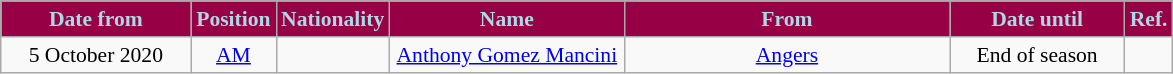<table class="wikitable"  style="text-align:center; font-size:90%; ">
<tr>
<th style="background:#970045; color:#ADD8E6; ; width:120px;">Date from</th>
<th style="background:#970045; color:#ADD8E6; ; width:50px;">Position</th>
<th style="background:#970045; color:#ADD8E6; ; width:50px;">Nationality</th>
<th style="background:#970045; color:#ADD8E6; ; width:150px;">Name</th>
<th style="background:#970045; color:#ADD8E6; ; width:210px;">From</th>
<th style="background:#970045; color:#ADD8E6; ; width:110px;">Date until</th>
<th style="background:#970045; color:#ADD8E6; ; width:25px;">Ref.</th>
</tr>
<tr>
<td>5 October 2020</td>
<td><a href='#'>AM</a></td>
<td></td>
<td><a href='#'>Anthony Gomez Mancini</a></td>
<td> <a href='#'>Angers</a></td>
<td>End of season</td>
<td></td>
</tr>
</table>
